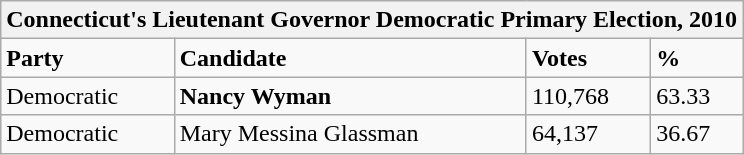<table class="wikitable">
<tr>
<th colspan="4">Connecticut's Lieutenant Governor Democratic Primary Election, 2010</th>
</tr>
<tr>
<td><strong>Party</strong></td>
<td><strong>Candidate</strong></td>
<td><strong>Votes</strong></td>
<td><strong>%</strong></td>
</tr>
<tr>
<td>Democratic</td>
<td><strong>Nancy Wyman</strong></td>
<td>110,768</td>
<td>63.33</td>
</tr>
<tr>
<td>Democratic</td>
<td>Mary Messina Glassman</td>
<td>64,137</td>
<td>36.67</td>
</tr>
</table>
